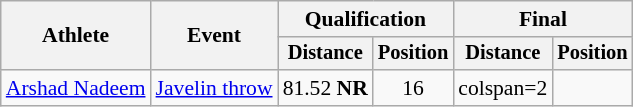<table class=wikitable style="font-size:90%">
<tr>
<th rowspan="2">Athlete</th>
<th rowspan="2">Event</th>
<th colspan="2">Qualification</th>
<th colspan="2">Final</th>
</tr>
<tr style="font-size:95%">
<th>Distance</th>
<th>Position</th>
<th>Distance</th>
<th>Position</th>
</tr>
<tr style=text-align:center>
<td style=text-align:left><a href='#'>Arshad Nadeem</a></td>
<td style=text-align:left><a href='#'>Javelin throw</a></td>
<td>81.52 <strong>NR</strong></td>
<td>16</td>
<td>colspan=2 </td>
</tr>
</table>
